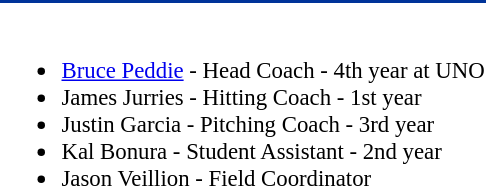<table class="toccolours" style="text-align: left;">
<tr>
<td colspan="9" style="background-color: #003399; color: #C0C0C0"></td>
</tr>
<tr>
<td style="font-size: 95%;" valign="top"><br><ul><li><a href='#'>Bruce Peddie</a> - Head Coach - 4th year at UNO</li><li>James Jurries - Hitting Coach - 1st year</li><li>Justin Garcia - Pitching Coach - 3rd year</li><li>Kal Bonura - Student Assistant - 2nd year</li><li>Jason Veillion - Field Coordinator</li></ul></td>
</tr>
</table>
